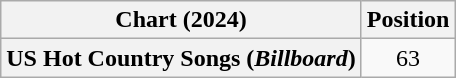<table class="wikitable plainrowheaders" style="text-align:center">
<tr>
<th scope="col">Chart (2024)</th>
<th scope="col">Position</th>
</tr>
<tr>
<th scope="row">US Hot Country Songs (<em>Billboard</em>)</th>
<td>63</td>
</tr>
</table>
